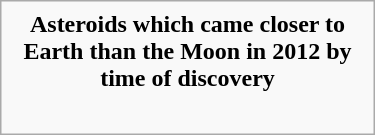<table class="infobox" style="width: 250px;">
<tr>
<td style="text-align:center"><strong>Asteroids which came closer to Earth than the Moon in 2012 by time of discovery</strong></td>
</tr>
<tr>
<td><br></td>
</tr>
</table>
